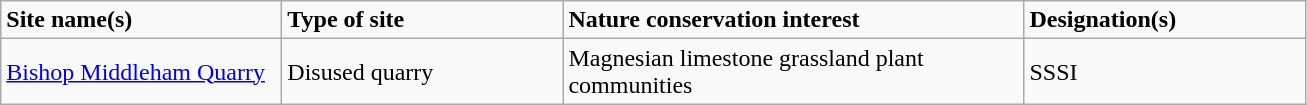<table class="wikitable">
<tr>
<td style="width:180px"><strong>Site name(s)</strong></td>
<td style="width:180px"><strong>Type of site</strong></td>
<td style="width:300px"><strong>Nature conservation interest</strong></td>
<td style="width:180px"><strong>Designation(s)</strong></td>
</tr>
<tr>
<td><a href='#'>Bishop Middleham Quarry</a></td>
<td>Disused quarry</td>
<td>Magnesian limestone grassland plant communities</td>
<td>SSSI</td>
</tr>
</table>
